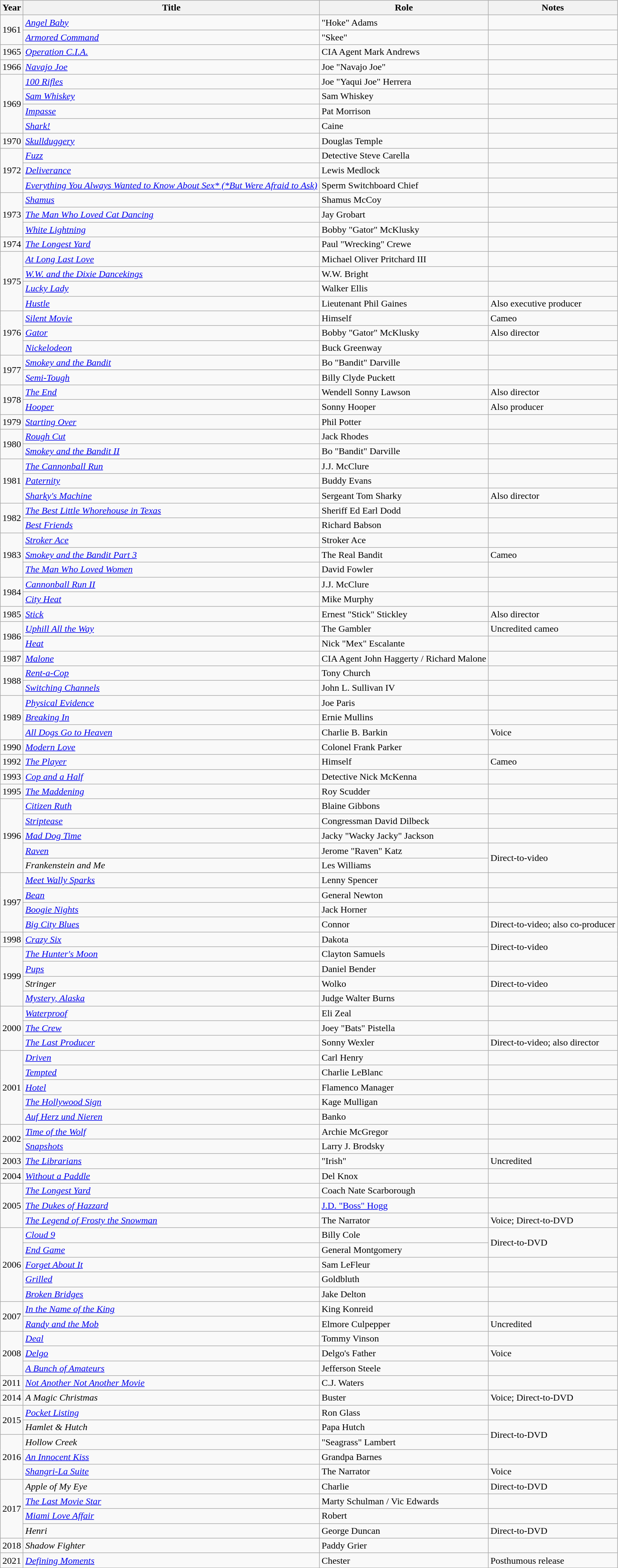<table class="wikitable sortable">
<tr>
<th>Year</th>
<th>Title</th>
<th>Role</th>
<th class="unsortable">Notes</th>
</tr>
<tr>
<td rowspan="2">1961</td>
<td><em><a href='#'>Angel Baby</a></em></td>
<td>"Hoke" Adams</td>
<td></td>
</tr>
<tr>
<td><em><a href='#'>Armored Command</a></em></td>
<td>"Skee"</td>
<td></td>
</tr>
<tr>
<td>1965</td>
<td><em><a href='#'>Operation C.I.A.</a></em></td>
<td>CIA Agent Mark Andrews</td>
<td></td>
</tr>
<tr>
<td>1966</td>
<td><em><a href='#'>Navajo Joe</a></em></td>
<td>Joe "Navajo Joe"</td>
<td></td>
</tr>
<tr>
<td rowspan="4">1969</td>
<td><em><a href='#'>100 Rifles</a></em></td>
<td>Joe "Yaqui Joe" Herrera</td>
<td></td>
</tr>
<tr>
<td><em><a href='#'>Sam Whiskey</a></em></td>
<td>Sam Whiskey</td>
<td></td>
</tr>
<tr>
<td><em><a href='#'>Impasse</a></em></td>
<td>Pat Morrison</td>
<td></td>
</tr>
<tr>
<td><em><a href='#'>Shark!</a></em></td>
<td>Caine</td>
<td></td>
</tr>
<tr>
<td>1970</td>
<td><em><a href='#'>Skullduggery</a></em></td>
<td>Douglas Temple</td>
<td></td>
</tr>
<tr>
<td rowspan="3">1972</td>
<td><em><a href='#'>Fuzz</a></em></td>
<td>Detective Steve Carella</td>
<td></td>
</tr>
<tr>
<td><em><a href='#'>Deliverance</a></em></td>
<td>Lewis Medlock</td>
<td></td>
</tr>
<tr>
<td><em><a href='#'>Everything You Always Wanted to Know About Sex* (*But Were Afraid to Ask)</a></em></td>
<td>Sperm Switchboard Chief</td>
<td></td>
</tr>
<tr>
<td rowspan="3">1973</td>
<td><em><a href='#'>Shamus</a></em></td>
<td>Shamus McCoy</td>
<td></td>
</tr>
<tr>
<td><em><a href='#'>The Man Who Loved Cat Dancing</a></em></td>
<td>Jay Grobart</td>
<td></td>
</tr>
<tr>
<td><em><a href='#'>White Lightning</a></em></td>
<td>Bobby "Gator" McKlusky</td>
<td></td>
</tr>
<tr>
<td>1974</td>
<td><em><a href='#'>The Longest Yard</a></em></td>
<td>Paul "Wrecking" Crewe</td>
<td></td>
</tr>
<tr>
<td rowspan="4">1975</td>
<td><em><a href='#'>At Long Last Love</a></em></td>
<td>Michael Oliver Pritchard III</td>
<td></td>
</tr>
<tr>
<td><em><a href='#'>W.W. and the Dixie Dancekings</a></em></td>
<td>W.W. Bright</td>
<td></td>
</tr>
<tr>
<td><em><a href='#'>Lucky Lady</a></em></td>
<td>Walker Ellis</td>
<td></td>
</tr>
<tr>
<td><em><a href='#'>Hustle</a></em></td>
<td>Lieutenant Phil Gaines</td>
<td>Also executive producer</td>
</tr>
<tr>
<td rowspan="3">1976</td>
<td><em><a href='#'>Silent Movie</a></em></td>
<td>Himself</td>
<td>Cameo</td>
</tr>
<tr>
<td><em><a href='#'>Gator</a></em></td>
<td>Bobby "Gator" McKlusky</td>
<td>Also director</td>
</tr>
<tr>
<td><em><a href='#'>Nickelodeon</a></em></td>
<td>Buck Greenway</td>
<td></td>
</tr>
<tr>
<td rowspan="2">1977</td>
<td><em><a href='#'>Smokey and the Bandit</a></em></td>
<td>Bo "Bandit" Darville</td>
<td></td>
</tr>
<tr>
<td><em><a href='#'>Semi-Tough</a></em></td>
<td>Billy Clyde Puckett</td>
<td></td>
</tr>
<tr>
<td rowspan="2">1978</td>
<td><em><a href='#'>The End</a></em></td>
<td>Wendell Sonny Lawson</td>
<td>Also director</td>
</tr>
<tr>
<td><em><a href='#'>Hooper</a></em></td>
<td>Sonny Hooper</td>
<td>Also producer</td>
</tr>
<tr>
<td>1979</td>
<td><em><a href='#'>Starting Over</a></em></td>
<td>Phil Potter</td>
<td></td>
</tr>
<tr>
<td rowspan="2">1980</td>
<td><em><a href='#'>Rough Cut</a></em></td>
<td>Jack Rhodes</td>
<td></td>
</tr>
<tr>
<td><em><a href='#'>Smokey and the Bandit II</a></em></td>
<td>Bo "Bandit" Darville</td>
<td></td>
</tr>
<tr>
<td rowspan="3">1981</td>
<td><em><a href='#'>The Cannonball Run</a></em></td>
<td>J.J. McClure</td>
<td></td>
</tr>
<tr>
<td><em><a href='#'>Paternity</a></em></td>
<td>Buddy Evans</td>
<td></td>
</tr>
<tr>
<td><em><a href='#'>Sharky's Machine</a></em></td>
<td>Sergeant Tom Sharky</td>
<td>Also director</td>
</tr>
<tr>
<td rowspan="2">1982</td>
<td><em><a href='#'>The Best Little Whorehouse in Texas</a></em></td>
<td>Sheriff Ed Earl Dodd</td>
<td></td>
</tr>
<tr>
<td><em><a href='#'>Best Friends</a></em></td>
<td>Richard Babson</td>
<td></td>
</tr>
<tr>
<td rowspan="3">1983</td>
<td><em><a href='#'>Stroker Ace</a></em></td>
<td>Stroker Ace</td>
<td></td>
</tr>
<tr>
<td><em><a href='#'>Smokey and the Bandit Part 3</a></em></td>
<td>The Real Bandit</td>
<td>Cameo</td>
</tr>
<tr>
<td><em><a href='#'>The Man Who Loved Women</a></em></td>
<td>David Fowler</td>
<td></td>
</tr>
<tr>
<td rowspan="2">1984</td>
<td><em><a href='#'>Cannonball Run II</a></em></td>
<td>J.J. McClure</td>
<td></td>
</tr>
<tr>
<td><em><a href='#'>City Heat</a></em></td>
<td>Mike Murphy</td>
<td></td>
</tr>
<tr>
<td>1985</td>
<td><em><a href='#'>Stick</a></em></td>
<td>Ernest "Stick" Stickley</td>
<td>Also director</td>
</tr>
<tr>
<td rowspan="2">1986</td>
<td><em><a href='#'>Uphill All the Way</a></em></td>
<td>The Gambler</td>
<td>Uncredited cameo</td>
</tr>
<tr>
<td><em><a href='#'>Heat</a></em></td>
<td>Nick "Mex" Escalante</td>
<td></td>
</tr>
<tr>
<td>1987</td>
<td><em><a href='#'>Malone</a></em></td>
<td>CIA Agent John Haggerty / Richard Malone</td>
<td></td>
</tr>
<tr>
<td rowspan="2">1988</td>
<td><em><a href='#'>Rent-a-Cop</a></em></td>
<td>Tony Church</td>
<td></td>
</tr>
<tr>
<td><em><a href='#'>Switching Channels</a></em></td>
<td>John L. Sullivan IV</td>
<td></td>
</tr>
<tr>
<td rowspan="3">1989</td>
<td><em><a href='#'>Physical Evidence</a></em></td>
<td>Joe Paris</td>
<td></td>
</tr>
<tr>
<td><em><a href='#'>Breaking In</a></em></td>
<td>Ernie Mullins</td>
<td></td>
</tr>
<tr>
<td><em><a href='#'>All Dogs Go to Heaven</a></em></td>
<td>Charlie B. Barkin</td>
<td>Voice</td>
</tr>
<tr>
<td>1990</td>
<td><em><a href='#'>Modern Love</a></em></td>
<td>Colonel Frank Parker</td>
<td></td>
</tr>
<tr>
<td>1992</td>
<td><em><a href='#'>The Player</a></em></td>
<td>Himself</td>
<td>Cameo</td>
</tr>
<tr>
<td>1993</td>
<td><em><a href='#'>Cop and a Half</a></em></td>
<td>Detective Nick McKenna</td>
<td></td>
</tr>
<tr>
<td>1995</td>
<td><em><a href='#'>The Maddening</a></em></td>
<td>Roy Scudder</td>
<td></td>
</tr>
<tr>
<td rowspan="5">1996</td>
<td><em><a href='#'>Citizen Ruth</a></em></td>
<td>Blaine Gibbons</td>
<td></td>
</tr>
<tr>
<td><em><a href='#'>Striptease</a></em></td>
<td>Congressman David Dilbeck</td>
<td></td>
</tr>
<tr>
<td><em><a href='#'>Mad Dog Time</a></em></td>
<td>Jacky "Wacky Jacky" Jackson</td>
<td></td>
</tr>
<tr>
<td><em><a href='#'>Raven</a></em></td>
<td>Jerome "Raven" Katz</td>
<td rowspan="2">Direct-to-video</td>
</tr>
<tr>
<td><em>Frankenstein and Me</em></td>
<td>Les Williams</td>
</tr>
<tr>
<td rowspan="4">1997</td>
<td><em><a href='#'>Meet Wally Sparks</a></em></td>
<td>Lenny Spencer</td>
<td></td>
</tr>
<tr>
<td><em><a href='#'>Bean</a></em></td>
<td>General Newton</td>
<td></td>
</tr>
<tr>
<td><em><a href='#'>Boogie Nights</a></em></td>
<td>Jack Horner</td>
<td></td>
</tr>
<tr>
<td><em><a href='#'>Big City Blues</a></em></td>
<td>Connor</td>
<td>Direct-to-video; also co-producer</td>
</tr>
<tr>
<td>1998</td>
<td><em><a href='#'>Crazy Six</a></em></td>
<td>Dakota</td>
<td rowspan="2">Direct-to-video</td>
</tr>
<tr>
<td rowspan="4">1999</td>
<td><em><a href='#'>The Hunter's Moon</a></em></td>
<td>Clayton Samuels</td>
</tr>
<tr>
<td><em><a href='#'>Pups</a></em></td>
<td>Daniel Bender</td>
<td></td>
</tr>
<tr>
<td><em>Stringer</em></td>
<td>Wolko</td>
<td>Direct-to-video</td>
</tr>
<tr>
<td><em><a href='#'>Mystery, Alaska</a></em></td>
<td>Judge Walter Burns</td>
<td></td>
</tr>
<tr>
<td rowspan="3">2000</td>
<td><em><a href='#'>Waterproof</a></em></td>
<td>Eli Zeal</td>
<td></td>
</tr>
<tr>
<td><em><a href='#'>The Crew</a></em></td>
<td>Joey "Bats" Pistella</td>
<td></td>
</tr>
<tr>
<td><em><a href='#'>The Last Producer</a></em></td>
<td>Sonny Wexler</td>
<td>Direct-to-video; also director</td>
</tr>
<tr>
<td rowspan="5">2001</td>
<td><em><a href='#'>Driven</a></em></td>
<td>Carl Henry</td>
<td></td>
</tr>
<tr>
<td><em><a href='#'>Tempted</a></em></td>
<td>Charlie LeBlanc</td>
<td></td>
</tr>
<tr>
<td><em><a href='#'>Hotel</a></em></td>
<td>Flamenco Manager</td>
<td></td>
</tr>
<tr>
<td><em><a href='#'>The Hollywood Sign</a></em></td>
<td>Kage Mulligan</td>
<td></td>
</tr>
<tr>
<td><em><a href='#'>Auf Herz und Nieren</a></em></td>
<td>Banko</td>
<td></td>
</tr>
<tr>
<td rowspan="2">2002</td>
<td><em><a href='#'>Time of the Wolf</a></em></td>
<td>Archie McGregor</td>
<td></td>
</tr>
<tr>
<td><em><a href='#'>Snapshots</a></em></td>
<td>Larry J. Brodsky</td>
<td></td>
</tr>
<tr>
<td>2003</td>
<td><em><a href='#'>The Librarians</a></em></td>
<td>"Irish"</td>
<td>Uncredited</td>
</tr>
<tr>
<td>2004</td>
<td><em><a href='#'>Without a Paddle</a></em></td>
<td>Del Knox</td>
<td></td>
</tr>
<tr>
<td rowspan="3">2005</td>
<td><em><a href='#'>The Longest Yard</a></em></td>
<td>Coach Nate Scarborough</td>
<td></td>
</tr>
<tr>
<td><em><a href='#'>The Dukes of Hazzard</a></em></td>
<td><a href='#'>J.D. "Boss" Hogg</a></td>
<td></td>
</tr>
<tr>
<td><em><a href='#'>The Legend of Frosty the Snowman</a></em></td>
<td>The Narrator</td>
<td>Voice; Direct-to-DVD</td>
</tr>
<tr>
<td rowspan="5">2006</td>
<td><em><a href='#'>Cloud 9</a></em></td>
<td>Billy Cole</td>
<td rowspan="2">Direct-to-DVD</td>
</tr>
<tr>
<td><em><a href='#'>End Game</a></em></td>
<td>General Montgomery</td>
</tr>
<tr>
<td><em><a href='#'>Forget About It</a></em></td>
<td>Sam LeFleur</td>
<td></td>
</tr>
<tr>
<td><em><a href='#'>Grilled</a></em></td>
<td>Goldbluth</td>
<td></td>
</tr>
<tr>
<td><em><a href='#'>Broken Bridges</a></em></td>
<td>Jake Delton</td>
<td></td>
</tr>
<tr>
<td rowspan="2">2007</td>
<td><em><a href='#'>In the Name of the King</a></em></td>
<td>King Konreid</td>
<td></td>
</tr>
<tr>
<td><em><a href='#'>Randy and the Mob</a></em></td>
<td>Elmore Culpepper</td>
<td>Uncredited</td>
</tr>
<tr>
<td rowspan="3">2008</td>
<td><em><a href='#'>Deal</a></em></td>
<td>Tommy Vinson</td>
<td></td>
</tr>
<tr>
<td><em><a href='#'>Delgo</a></em></td>
<td>Delgo's Father</td>
<td>Voice</td>
</tr>
<tr>
<td><em><a href='#'>A Bunch of Amateurs</a></em></td>
<td>Jefferson Steele</td>
<td></td>
</tr>
<tr>
<td>2011</td>
<td><em><a href='#'>Not Another Not Another Movie</a></em></td>
<td>C.J. Waters</td>
<td></td>
</tr>
<tr>
<td>2014</td>
<td><em>A Magic Christmas</em></td>
<td>Buster</td>
<td>Voice; Direct-to-DVD</td>
</tr>
<tr>
<td rowspan="2">2015</td>
<td><em><a href='#'>Pocket Listing</a></em></td>
<td>Ron Glass</td>
<td></td>
</tr>
<tr>
<td><em>Hamlet & Hutch</em></td>
<td>Papa Hutch</td>
<td rowspan="2">Direct-to-DVD</td>
</tr>
<tr>
<td rowspan="3">2016</td>
<td><em>Hollow Creek</em></td>
<td>"Seagrass" Lambert</td>
</tr>
<tr>
<td><em><a href='#'>An Innocent Kiss</a></em></td>
<td>Grandpa Barnes</td>
<td></td>
</tr>
<tr>
<td><em><a href='#'>Shangri-La Suite</a></em></td>
<td>The Narrator</td>
<td>Voice</td>
</tr>
<tr>
<td rowspan="4">2017</td>
<td><em>Apple of My Eye</em></td>
<td>Charlie</td>
<td>Direct-to-DVD</td>
</tr>
<tr>
<td><em><a href='#'>The Last Movie Star</a></em></td>
<td>Marty Schulman / Vic Edwards</td>
<td></td>
</tr>
<tr>
<td><em><a href='#'>Miami Love Affair</a></em></td>
<td>Robert</td>
<td></td>
</tr>
<tr>
<td><em>Henri</em></td>
<td>George Duncan</td>
<td>Direct-to-DVD</td>
</tr>
<tr>
<td>2018</td>
<td><em>Shadow Fighter</em></td>
<td>Paddy Grier</td>
<td></td>
</tr>
<tr>
<td>2021</td>
<td><em><a href='#'>Defining Moments</a></em></td>
<td>Chester</td>
<td>Posthumous release</td>
</tr>
</table>
